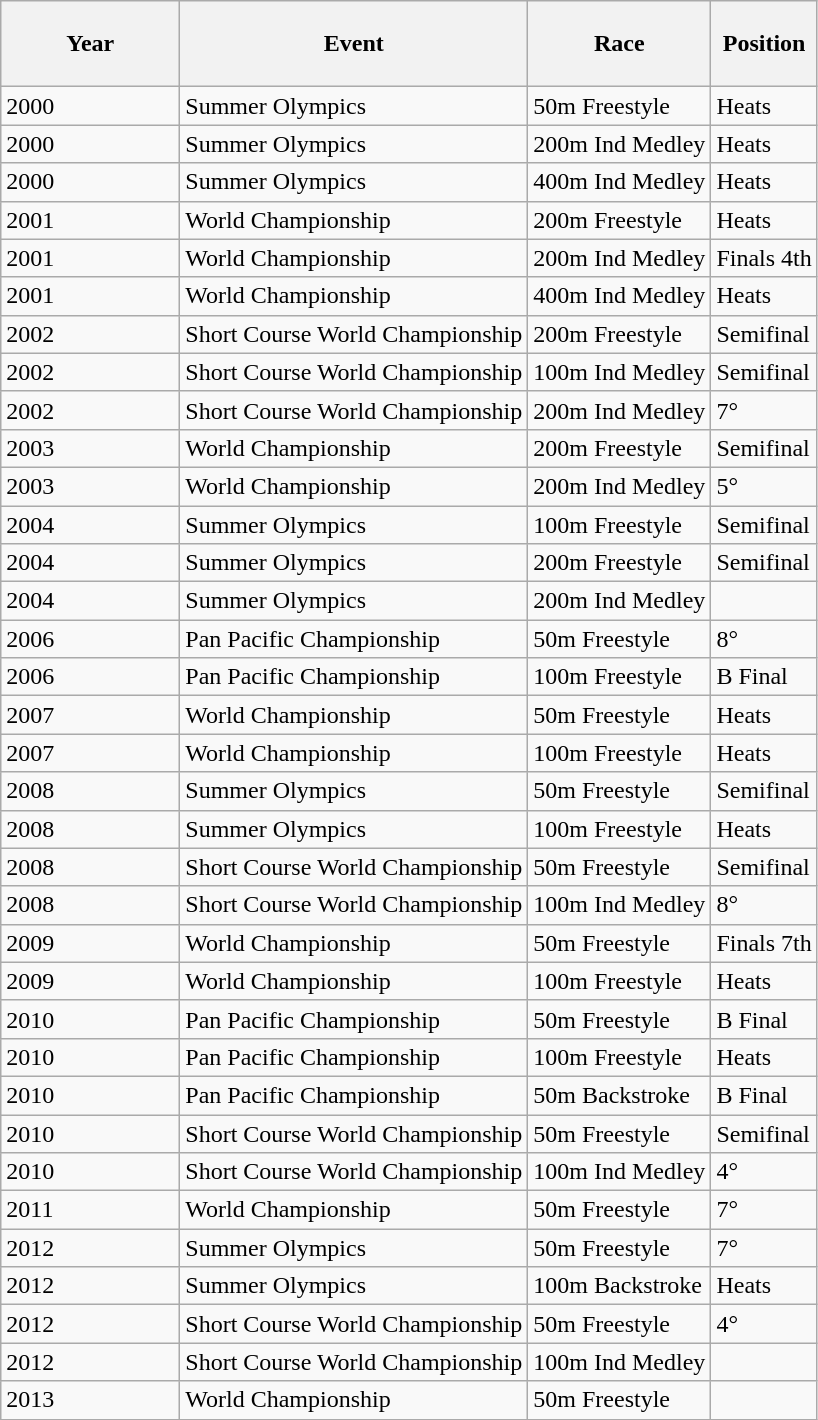<table class="wikitable sortable">
<tr>
<th><blockquote><strong>Year</strong></blockquote></th>
<th><strong>Event</strong></th>
<th><strong>Race</strong></th>
<th><strong>Position</strong></th>
</tr>
<tr>
<td>2000</td>
<td>Summer Olympics</td>
<td>50m Freestyle</td>
<td>Heats</td>
</tr>
<tr>
<td>2000</td>
<td>Summer Olympics</td>
<td>200m Ind Medley</td>
<td>Heats</td>
</tr>
<tr>
<td>2000</td>
<td>Summer Olympics</td>
<td>400m Ind Medley</td>
<td>Heats</td>
</tr>
<tr>
<td>2001</td>
<td>World Championship</td>
<td>200m Freestyle</td>
<td>Heats</td>
</tr>
<tr>
<td>2001</td>
<td>World Championship</td>
<td>200m Ind Medley</td>
<td>Finals 4th</td>
</tr>
<tr>
<td>2001</td>
<td>World Championship</td>
<td>400m Ind Medley</td>
<td>Heats</td>
</tr>
<tr>
<td>2002</td>
<td>Short Course World Championship</td>
<td>200m Freestyle</td>
<td>Semifinal</td>
</tr>
<tr>
<td>2002</td>
<td>Short Course World Championship</td>
<td>100m Ind Medley</td>
<td>Semifinal</td>
</tr>
<tr>
<td>2002</td>
<td>Short Course World Championship</td>
<td>200m Ind Medley</td>
<td>7°</td>
</tr>
<tr>
<td>2003</td>
<td>World Championship</td>
<td>200m Freestyle</td>
<td>Semifinal</td>
</tr>
<tr>
<td>2003</td>
<td>World Championship</td>
<td>200m Ind Medley</td>
<td>5°</td>
</tr>
<tr>
<td>2004</td>
<td>Summer Olympics</td>
<td>100m Freestyle</td>
<td>Semifinal</td>
</tr>
<tr>
<td>2004</td>
<td>Summer Olympics</td>
<td>200m Freestyle</td>
<td>Semifinal</td>
</tr>
<tr>
<td>2004</td>
<td>Summer Olympics</td>
<td>200m Ind Medley</td>
<td></td>
</tr>
<tr>
<td>2006</td>
<td>Pan Pacific Championship</td>
<td>50m Freestyle</td>
<td>8°</td>
</tr>
<tr>
<td>2006</td>
<td>Pan Pacific Championship</td>
<td>100m Freestyle</td>
<td>B Final</td>
</tr>
<tr>
<td>2007</td>
<td>World Championship</td>
<td>50m Freestyle</td>
<td>Heats</td>
</tr>
<tr>
<td>2007</td>
<td>World Championship</td>
<td>100m Freestyle</td>
<td>Heats</td>
</tr>
<tr>
<td>2008</td>
<td>Summer Olympics</td>
<td>50m Freestyle</td>
<td>Semifinal</td>
</tr>
<tr>
<td>2008</td>
<td>Summer Olympics</td>
<td>100m Freestyle</td>
<td>Heats</td>
</tr>
<tr>
<td>2008</td>
<td>Short Course World Championship</td>
<td>50m Freestyle</td>
<td>Semifinal</td>
</tr>
<tr>
<td>2008</td>
<td>Short Course World Championship</td>
<td>100m Ind Medley</td>
<td>8°</td>
</tr>
<tr>
<td>2009</td>
<td>World Championship</td>
<td>50m Freestyle</td>
<td>Finals 7th</td>
</tr>
<tr>
<td>2009</td>
<td>World Championship</td>
<td>100m Freestyle</td>
<td>Heats</td>
</tr>
<tr>
<td>2010</td>
<td>Pan Pacific Championship</td>
<td>50m Freestyle</td>
<td>B Final</td>
</tr>
<tr>
<td>2010</td>
<td>Pan Pacific Championship</td>
<td>100m Freestyle</td>
<td>Heats</td>
</tr>
<tr>
<td>2010</td>
<td>Pan Pacific Championship</td>
<td>50m Backstroke</td>
<td>B Final</td>
</tr>
<tr>
<td>2010</td>
<td>Short Course World Championship</td>
<td>50m Freestyle</td>
<td>Semifinal</td>
</tr>
<tr>
<td>2010</td>
<td>Short Course World Championship</td>
<td>100m Ind Medley</td>
<td>4°</td>
</tr>
<tr>
<td>2011</td>
<td>World Championship</td>
<td>50m Freestyle</td>
<td>7°</td>
</tr>
<tr>
<td>2012</td>
<td>Summer Olympics</td>
<td>50m Freestyle</td>
<td>7°</td>
</tr>
<tr>
<td>2012</td>
<td>Summer Olympics</td>
<td>100m Backstroke</td>
<td>Heats</td>
</tr>
<tr>
<td>2012</td>
<td>Short Course World Championship</td>
<td>50m Freestyle</td>
<td>4°</td>
</tr>
<tr>
<td>2012</td>
<td>Short Course World Championship</td>
<td>100m Ind Medley</td>
<td></td>
</tr>
<tr>
<td>2013</td>
<td>World Championship</td>
<td>50m Freestyle</td>
<td></td>
</tr>
</table>
